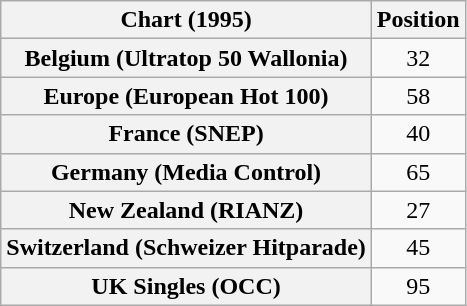<table class="wikitable sortable plainrowheaders">
<tr>
<th scope="col">Chart (1995)</th>
<th scope="col">Position</th>
</tr>
<tr>
<th scope="row">Belgium (Ultratop 50 Wallonia)</th>
<td align="center">32</td>
</tr>
<tr>
<th scope="row">Europe (European Hot 100)</th>
<td align="center">58</td>
</tr>
<tr>
<th scope="row">France (SNEP)</th>
<td align="center">40</td>
</tr>
<tr>
<th scope="row">Germany (Media Control)</th>
<td align="center">65</td>
</tr>
<tr>
<th scope="row">New Zealand (RIANZ)</th>
<td align="center">27</td>
</tr>
<tr>
<th scope="row">Switzerland (Schweizer Hitparade)</th>
<td align="center">45</td>
</tr>
<tr>
<th scope="row">UK Singles (OCC)</th>
<td align="center">95</td>
</tr>
</table>
